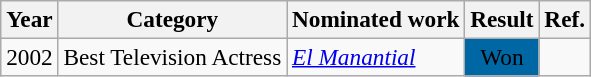<table class="wikitable sortable" style="font-size:97%;">
<tr>
<th>Year</th>
<th>Category</th>
<th>Nominated work</th>
<th>Result</th>
<th class="unsortable">Ref.</th>
</tr>
<tr>
<td style="text-align:center;">2002</td>
<td>Best Television Actress</td>
<td><em><a href='#'>El Manantial</a></em></td>
<td style="background:#0067A5; text-align:center;">Won</td>
<td></td>
</tr>
</table>
